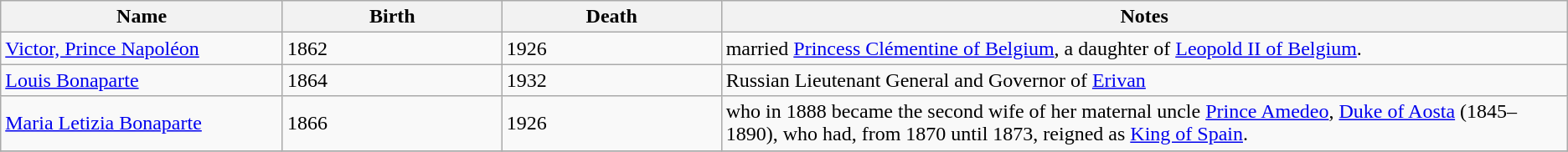<table class="wikitable sortable">
<tr>
<th width="18%">Name</th>
<th width="14%">Birth</th>
<th width="14%">Death</th>
<th width="62%">Notes</th>
</tr>
<tr>
<td><a href='#'>Victor, Prince Napoléon</a></td>
<td>1862</td>
<td>1926</td>
<td>married <a href='#'>Princess Clémentine of Belgium</a>, a daughter of <a href='#'>Leopold II of Belgium</a>.</td>
</tr>
<tr>
<td><a href='#'>Louis Bonaparte</a></td>
<td>1864</td>
<td>1932</td>
<td>Russian Lieutenant General and Governor of <a href='#'>Erivan</a></td>
</tr>
<tr>
<td><a href='#'>Maria Letizia Bonaparte</a></td>
<td>1866</td>
<td>1926</td>
<td>who in 1888 became the second wife of her maternal uncle <a href='#'>Prince Amedeo</a>, <a href='#'>Duke of Aosta</a> (1845–1890), who had, from 1870 until 1873, reigned as <a href='#'>King of Spain</a>.</td>
</tr>
<tr>
</tr>
</table>
